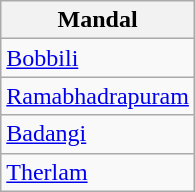<table class="wikitable sortable static-row-numbers static-row-header-hash">
<tr>
<th>Mandal</th>
</tr>
<tr>
<td><a href='#'>Bobbili</a></td>
</tr>
<tr>
<td><a href='#'>Ramabhadrapuram</a></td>
</tr>
<tr>
<td><a href='#'>Badangi</a></td>
</tr>
<tr>
<td><a href='#'>Therlam</a></td>
</tr>
</table>
